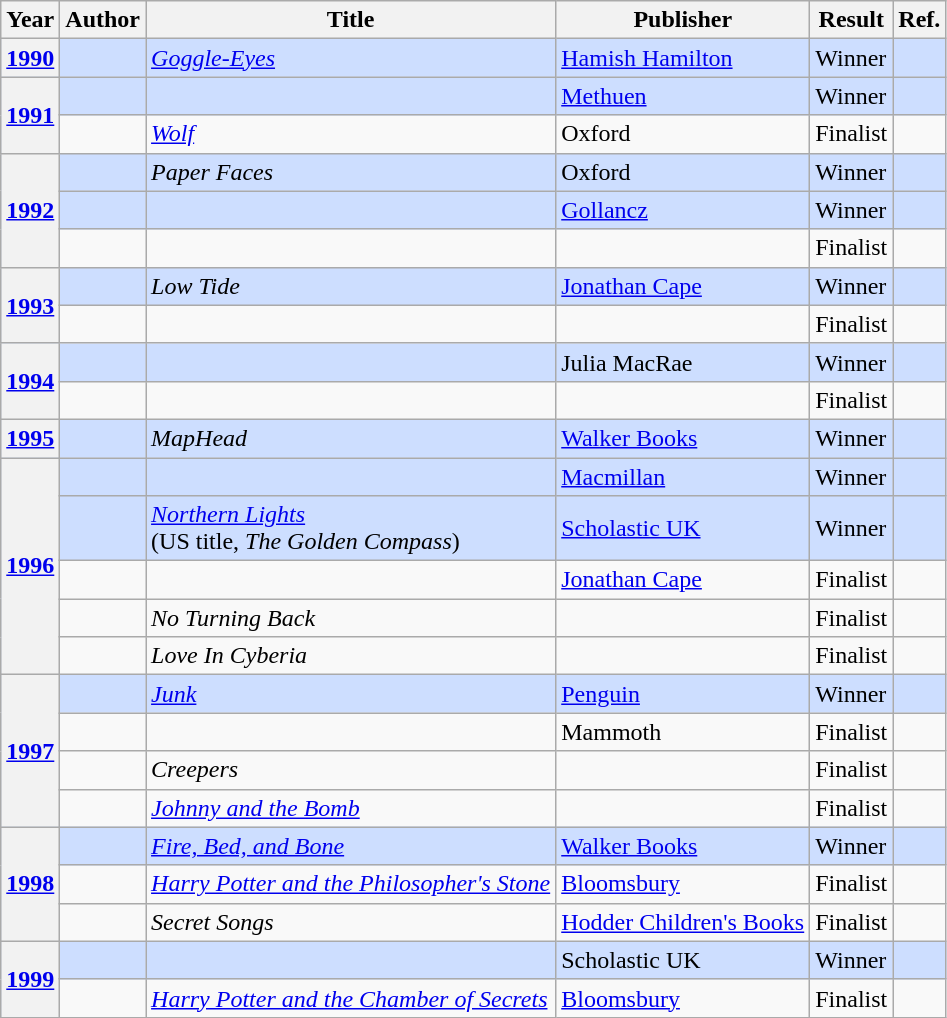<table class="wikitable sortable mw-collapsible">
<tr>
<th>Year</th>
<th>Author</th>
<th>Title</th>
<th>Publisher</th>
<th>Result</th>
<th>Ref.</th>
</tr>
<tr style="background:#cddeff">
<th><a href='#'>1990</a></th>
<td></td>
<td><em><a href='#'>Goggle-Eyes</a></em></td>
<td><a href='#'>Hamish Hamilton</a></td>
<td>Winner</td>
<td></td>
</tr>
<tr style="background:#cddeff">
<th rowspan="2"><a href='#'>1991</a></th>
<td></td>
<td><em></em></td>
<td><a href='#'>Methuen</a></td>
<td>Winner</td>
<td></td>
</tr>
<tr>
<td></td>
<td><em><a href='#'>Wolf</a></em></td>
<td>Oxford</td>
<td>Finalist</td>
<td></td>
</tr>
<tr style="background:#cddeff">
<th rowspan="3"><a href='#'>1992</a></th>
<td></td>
<td><em>Paper Faces</em></td>
<td>Oxford</td>
<td>Winner</td>
<td></td>
</tr>
<tr style="background:#cddeff">
<td></td>
<td><em></em></td>
<td><a href='#'>Gollancz</a></td>
<td>Winner</td>
<td></td>
</tr>
<tr>
<td></td>
<td><em></em></td>
<td></td>
<td>Finalist</td>
<td></td>
</tr>
<tr style="background:#cddeff">
<th rowspan="2"><a href='#'>1993</a></th>
<td></td>
<td><em>Low Tide</em></td>
<td><a href='#'>Jonathan Cape</a></td>
<td>Winner</td>
<td></td>
</tr>
<tr>
<td></td>
<td></td>
<td></td>
<td>Finalist</td>
<td></td>
</tr>
<tr style="background:#cddeff">
<th rowspan="2"><a href='#'>1994</a></th>
<td></td>
<td><em></em></td>
<td>Julia MacRae</td>
<td>Winner</td>
<td></td>
</tr>
<tr>
<td></td>
<td><em></em></td>
<td></td>
<td>Finalist</td>
<td></td>
</tr>
<tr style="background:#cddeff">
<th><a href='#'>1995</a></th>
<td></td>
<td><em>MapHead</em></td>
<td><a href='#'>Walker Books</a></td>
<td>Winner</td>
<td></td>
</tr>
<tr style="background:#cddeff">
<th rowspan="5"><a href='#'>1996</a></th>
<td></td>
<td><em></em></td>
<td><a href='#'>Macmillan</a></td>
<td>Winner</td>
<td></td>
</tr>
<tr style="background:#cddeff">
<td></td>
<td><em><a href='#'>Northern Lights</a></em><br>(US title, <em>The Golden Compass</em>)</td>
<td><a href='#'>Scholastic UK</a></td>
<td>Winner</td>
<td></td>
</tr>
<tr>
<td></td>
<td><em></em></td>
<td><a href='#'>Jonathan Cape</a></td>
<td>Finalist</td>
<td></td>
</tr>
<tr>
<td></td>
<td><em>No Turning Back</em></td>
<td></td>
<td>Finalist</td>
<td></td>
</tr>
<tr>
<td></td>
<td><em>Love In Cyberia</em></td>
<td></td>
<td>Finalist</td>
<td></td>
</tr>
<tr style="background:#cddeff">
<th rowspan="4"><a href='#'>1997</a></th>
<td></td>
<td><em><a href='#'>Junk</a></em></td>
<td><a href='#'>Penguin</a></td>
<td>Winner</td>
<td></td>
</tr>
<tr>
<td></td>
<td><em></em></td>
<td>Mammoth</td>
<td>Finalist</td>
<td></td>
</tr>
<tr>
<td></td>
<td><em>Creepers</em></td>
<td></td>
<td>Finalist</td>
<td></td>
</tr>
<tr>
<td></td>
<td><em><a href='#'>Johnny and the Bomb</a></em></td>
<td></td>
<td>Finalist</td>
<td></td>
</tr>
<tr style="background:#cddeff">
<th rowspan="3"><a href='#'>1998</a></th>
<td></td>
<td><em><a href='#'>Fire, Bed, and Bone</a></em></td>
<td><a href='#'>Walker Books</a></td>
<td>Winner</td>
<td></td>
</tr>
<tr>
<td></td>
<td><em><a href='#'>Harry Potter and the Philosopher's Stone</a></em></td>
<td><a href='#'>Bloomsbury</a></td>
<td>Finalist</td>
<td></td>
</tr>
<tr>
<td></td>
<td><em>Secret Songs</em></td>
<td><a href='#'>Hodder Children's Books</a></td>
<td>Finalist</td>
<td></td>
</tr>
<tr style="background:#cddeff">
<th rowspan="2"><a href='#'>1999</a></th>
<td></td>
<td><em></em></td>
<td>Scholastic UK</td>
<td>Winner</td>
<td></td>
</tr>
<tr>
<td></td>
<td><em><a href='#'>Harry Potter and the Chamber of Secrets</a></em></td>
<td><a href='#'>Bloomsbury</a></td>
<td>Finalist</td>
<td></td>
</tr>
</table>
